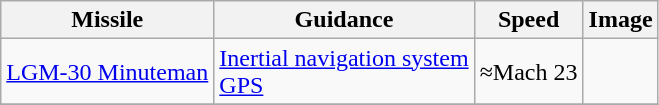<table class="wikitable">
<tr>
<th>Missile</th>
<th>Guidance</th>
<th>Speed</th>
<th>Image</th>
</tr>
<tr>
<td><a href='#'>LGM-30 Minuteman</a></td>
<td><a href='#'>Inertial navigation system</a> <br> <a href='#'>GPS</a></td>
<td>≈Mach 23</td>
<td></td>
</tr>
<tr>
</tr>
</table>
